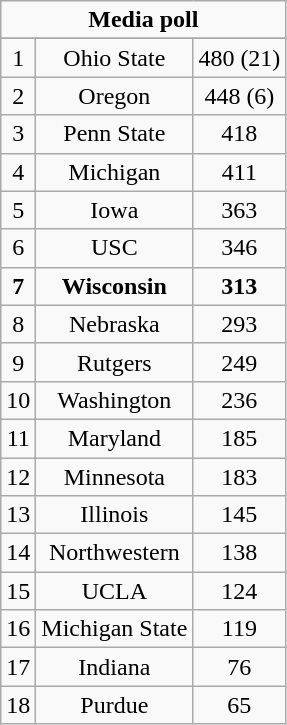<table class="wikitable" style="display: inline-table;">
<tr>
<td style="text-align:center" Colspan="3"><strong>Media poll</strong></td>
</tr>
<tr style="text-align:center">
</tr>
<tr style="text-align:center">
<td>1</td>
<td>Ohio State</td>
<td>480 (21)</td>
</tr>
<tr style="text-align:center">
<td>2</td>
<td>Oregon</td>
<td>448 (6)</td>
</tr>
<tr style="text-align:center">
<td>3</td>
<td>Penn State</td>
<td>418</td>
</tr>
<tr style="text-align:center">
<td>4</td>
<td>Michigan</td>
<td>411</td>
</tr>
<tr style="text-align:center">
<td>5</td>
<td>Iowa</td>
<td>363</td>
</tr>
<tr style="text-align:center">
<td>6</td>
<td>USC</td>
<td>346</td>
</tr>
<tr style="text-align:center">
<td><strong>7</strong></td>
<td><strong>Wisconsin</strong></td>
<td><strong>313</strong></td>
</tr>
<tr style="text-align:center">
<td>8</td>
<td>Nebraska</td>
<td>293</td>
</tr>
<tr style="text-align:center">
<td>9</td>
<td>Rutgers</td>
<td>249</td>
</tr>
<tr style="text-align:center">
<td>10</td>
<td>Washington</td>
<td>236</td>
</tr>
<tr style="text-align:center">
<td>11</td>
<td>Maryland</td>
<td>185</td>
</tr>
<tr style="text-align:center">
<td>12</td>
<td>Minnesota</td>
<td>183</td>
</tr>
<tr style="text-align:center">
<td>13</td>
<td>Illinois</td>
<td>145</td>
</tr>
<tr style="text-align:center">
<td>14</td>
<td>Northwestern</td>
<td>138</td>
</tr>
<tr style="text-align:center">
<td>15</td>
<td>UCLA</td>
<td>124</td>
</tr>
<tr style="text-align:center">
<td>16</td>
<td>Michigan State</td>
<td>119</td>
</tr>
<tr style="text-align:center">
<td>17</td>
<td>Indiana</td>
<td>76</td>
</tr>
<tr style="text-align:center">
<td>18</td>
<td>Purdue</td>
<td>65</td>
</tr>
</table>
